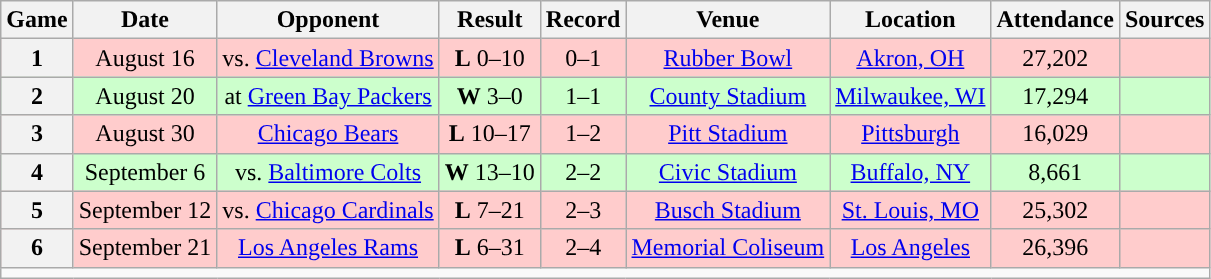<table class="wikitable" style="text-align:center">
<tr>
<th>Game</th>
<th>Date</th>
<th>Opponent</th>
<th>Result</th>
<th>Record</th>
<th>Venue</th>
<th>Location</th>
<th>Attendance</th>
<th>Sources</th>
</tr>
<tr style="background:#fcc">
<th>1</th>
<td>August 16</td>
<td>vs. <a href='#'>Cleveland Browns</a></td>
<td><strong>L</strong> 0–10</td>
<td>0–1</td>
<td><a href='#'>Rubber Bowl</a></td>
<td><a href='#'>Akron, OH</a></td>
<td>27,202</td>
<td></td>
</tr>
<tr style="background:#cfc">
<th>2</th>
<td>August 20</td>
<td>at <a href='#'>Green Bay Packers</a></td>
<td><strong>W</strong> 3–0</td>
<td>1–1</td>
<td><a href='#'>County Stadium</a></td>
<td><a href='#'>Milwaukee, WI</a></td>
<td>17,294</td>
<td></td>
</tr>
<tr style="background:#fcc">
<th>3</th>
<td>August 30</td>
<td><a href='#'>Chicago Bears</a></td>
<td><strong>L</strong> 10–17</td>
<td>1–2</td>
<td><a href='#'>Pitt Stadium</a></td>
<td><a href='#'>Pittsburgh</a></td>
<td>16,029</td>
<td></td>
</tr>
<tr style="background:#cfc">
<th>4</th>
<td>September 6</td>
<td>vs. <a href='#'>Baltimore Colts</a></td>
<td><strong>W</strong> 13–10</td>
<td>2–2</td>
<td><a href='#'>Civic Stadium</a></td>
<td><a href='#'>Buffalo, NY</a></td>
<td>8,661</td>
<td></td>
</tr>
<tr style="background:#fcc">
<th>5</th>
<td>September 12</td>
<td>vs. <a href='#'>Chicago Cardinals</a></td>
<td><strong>L</strong> 7–21</td>
<td>2–3</td>
<td><a href='#'>Busch Stadium</a></td>
<td><a href='#'>St. Louis, MO</a></td>
<td>25,302</td>
<td></td>
</tr>
<tr style="background:#fcc">
<th>6</th>
<td>September 21</td>
<td><a href='#'>Los Angeles Rams</a></td>
<td><strong>L</strong> 6–31</td>
<td>2–4</td>
<td><a href='#'>Memorial Coliseum</a></td>
<td><a href='#'>Los Angeles</a></td>
<td>26,396</td>
<td></td>
</tr>
<tr>
<td colspan="10"></td>
</tr>
</table>
